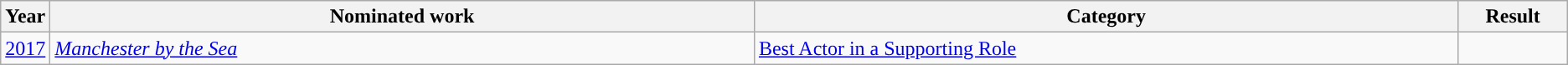<table class="wikitable">
<tr>
<th scope="col" style="width:1em;">Year</th>
<th scope="col" style="width:35em;">Nominated work</th>
<th scope="col" style="width:35em;">Category</th>
<th scope="col" style="width:5em;">Result</th>
</tr>
<tr>
<td><a href='#'>2017</a></td>
<td><em><a href='#'>Manchester by the Sea</a></em></td>
<td><a href='#'>Best Actor in a Supporting Role</a></td>
<td></td>
</tr>
</table>
